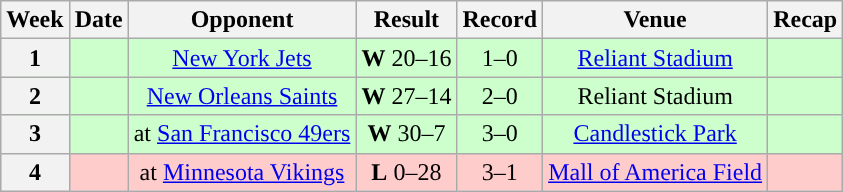<table class="wikitable" style="text-align:center">
<tr>
<th>Week</th>
<th>Date</th>
<th>Opponent</th>
<th>Result</th>
<th>Record</th>
<th>Venue</th>
<th>Recap</th>
</tr>
<tr style="background:#cfc">
<th>1</th>
<td></td>
<td><a href='#'>New York Jets</a></td>
<td><strong>W</strong> 20–16</td>
<td>1–0</td>
<td><a href='#'>Reliant Stadium</a></td>
<td></td>
</tr>
<tr style="background:#cfc">
<th>2</th>
<td></td>
<td><a href='#'>New Orleans Saints</a></td>
<td><strong>W</strong> 27–14</td>
<td>2–0</td>
<td>Reliant Stadium</td>
<td></td>
</tr>
<tr style="background:#cfc">
<th>3</th>
<td></td>
<td>at <a href='#'>San Francisco 49ers</a></td>
<td><strong>W</strong> 30–7</td>
<td>3–0</td>
<td><a href='#'>Candlestick Park</a></td>
<td></td>
</tr>
<tr style="background:#fcc">
<th>4</th>
<td></td>
<td>at <a href='#'>Minnesota Vikings</a></td>
<td><strong>L</strong> 0–28</td>
<td>3–1</td>
<td><a href='#'>Mall of America Field</a></td>
<td></td>
</tr>
</table>
